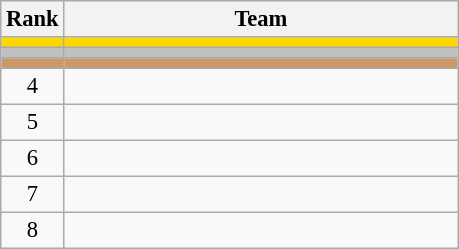<table class="wikitable" style="border-collapse: collapse; font-size: 94%;">
<tr>
<th>Rank</th>
<th align="left" style="width: 17em">Team</th>
</tr>
<tr bgcolor=gold>
<td align=center></td>
<td></td>
</tr>
<tr bgcolor=silver>
<td align=center></td>
<td></td>
</tr>
<tr bgcolor=#cc9966>
<td align=center></td>
<td></td>
</tr>
<tr>
<td align=center>4</td>
<td></td>
</tr>
<tr>
<td align=center>5</td>
<td></td>
</tr>
<tr>
<td align=center>6</td>
<td></td>
</tr>
<tr>
<td align=center>7</td>
<td></td>
</tr>
<tr>
<td align=center>8</td>
<td></td>
</tr>
</table>
